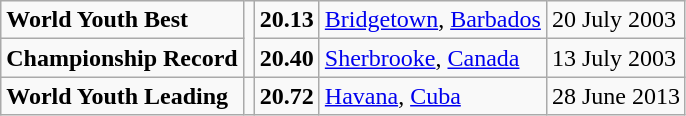<table class="wikitable">
<tr>
<td><strong>World Youth Best</strong></td>
<td rowspan=2></td>
<td><strong>20.13</strong></td>
<td><a href='#'>Bridgetown</a>, <a href='#'>Barbados</a></td>
<td>20 July 2003</td>
</tr>
<tr>
<td><strong>Championship Record</strong></td>
<td><strong>20.40</strong></td>
<td><a href='#'>Sherbrooke</a>, <a href='#'>Canada</a></td>
<td>13 July 2003</td>
</tr>
<tr>
<td><strong>World Youth Leading</strong></td>
<td></td>
<td><strong>20.72</strong></td>
<td><a href='#'>Havana</a>, <a href='#'>Cuba</a></td>
<td>28 June 2013</td>
</tr>
</table>
